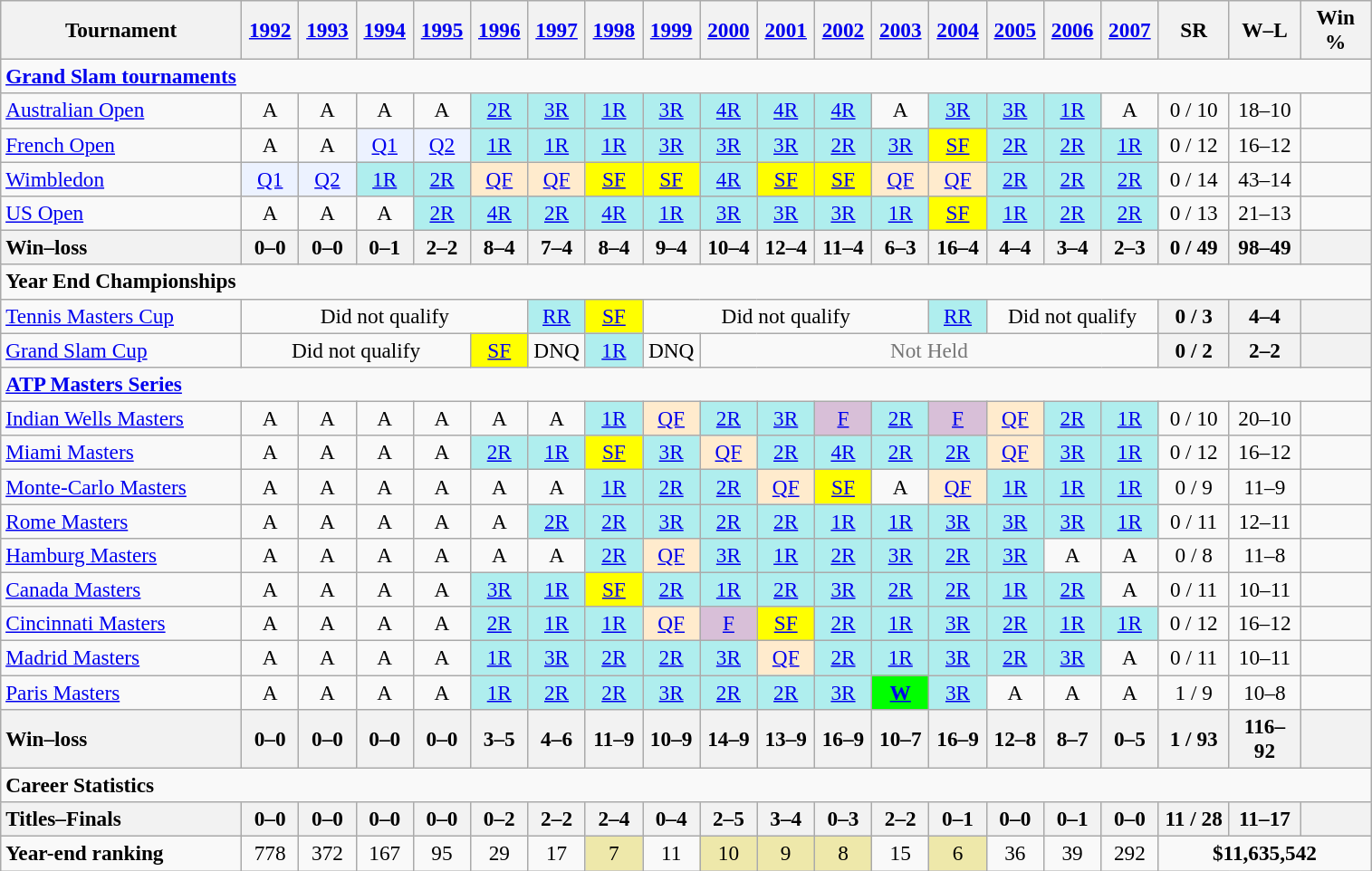<table class=wikitable style=text-align:center;font-size:97%>
<tr>
<th width=170>Tournament</th>
<th width=35><a href='#'>1992</a></th>
<th width=35><a href='#'>1993</a></th>
<th width=35><a href='#'>1994</a></th>
<th width=35><a href='#'>1995</a></th>
<th width=35><a href='#'>1996</a></th>
<th width=35><a href='#'>1997</a></th>
<th width=35><a href='#'>1998</a></th>
<th width=35><a href='#'>1999</a></th>
<th width=35><a href='#'>2000</a></th>
<th width=35><a href='#'>2001</a></th>
<th width=35><a href='#'>2002</a></th>
<th width=35><a href='#'>2003</a></th>
<th width=35><a href='#'>2004</a></th>
<th width=35><a href='#'>2005</a></th>
<th width=35><a href='#'>2006</a></th>
<th width=35><a href='#'>2007</a></th>
<th width=45>SR</th>
<th width=45>W–L</th>
<th width=45>Win %</th>
</tr>
<tr>
<td colspan=23 align=left><a href='#'><strong>Grand Slam tournaments</strong></a></td>
</tr>
<tr>
<td align=left><a href='#'>Australian Open</a></td>
<td>A</td>
<td>A</td>
<td>A</td>
<td>A</td>
<td bgcolor=afeeee><a href='#'>2R</a></td>
<td bgcolor=afeeee><a href='#'>3R</a></td>
<td bgcolor=afeeee><a href='#'>1R</a></td>
<td bgcolor=afeeee><a href='#'>3R</a></td>
<td bgcolor=afeeee><a href='#'>4R</a></td>
<td bgcolor=afeeee><a href='#'>4R</a></td>
<td bgcolor=afeeee><a href='#'>4R</a></td>
<td>A</td>
<td bgcolor=afeeee><a href='#'>3R</a></td>
<td bgcolor=afeeee><a href='#'>3R</a></td>
<td bgcolor=afeeee><a href='#'>1R</a></td>
<td>A</td>
<td>0 / 10</td>
<td>18–10</td>
<td></td>
</tr>
<tr>
<td align=left><a href='#'>French Open</a></td>
<td>A</td>
<td>A</td>
<td bgcolor=ecf2ff><a href='#'>Q1</a></td>
<td bgcolor=ecf2ff><a href='#'>Q2</a></td>
<td bgcolor=afeeee><a href='#'>1R</a></td>
<td bgcolor=afeeee><a href='#'>1R</a></td>
<td bgcolor=afeeee><a href='#'>1R</a></td>
<td bgcolor=afeeee><a href='#'>3R</a></td>
<td bgcolor=afeeee><a href='#'>3R</a></td>
<td bgcolor=afeeee><a href='#'>3R</a></td>
<td bgcolor=afeeee><a href='#'>2R</a></td>
<td bgcolor=afeeee><a href='#'>3R</a></td>
<td bgcolor=yellow><a href='#'>SF</a></td>
<td bgcolor=afeeee><a href='#'>2R</a></td>
<td bgcolor=afeeee><a href='#'>2R</a></td>
<td bgcolor=afeeee><a href='#'>1R</a></td>
<td>0 / 12</td>
<td>16–12</td>
<td></td>
</tr>
<tr>
<td align=left><a href='#'>Wimbledon</a></td>
<td bgcolor=ecf2ff><a href='#'>Q1</a></td>
<td bgcolor=ecf2ff><a href='#'>Q2</a></td>
<td bgcolor=afeeee><a href='#'>1R</a></td>
<td bgcolor=afeeee><a href='#'>2R</a></td>
<td bgcolor=ffebcd><a href='#'>QF</a></td>
<td bgcolor=ffebcd><a href='#'>QF</a></td>
<td bgcolor=yellow><a href='#'>SF</a></td>
<td bgcolor=yellow><a href='#'>SF</a></td>
<td bgcolor=afeeee><a href='#'>4R</a></td>
<td bgcolor=yellow><a href='#'>SF</a></td>
<td bgcolor=yellow><a href='#'>SF</a></td>
<td bgcolor=ffebcd><a href='#'>QF</a></td>
<td bgcolor=ffebcd><a href='#'>QF</a></td>
<td bgcolor=afeeee><a href='#'>2R</a></td>
<td bgcolor=afeeee><a href='#'>2R</a></td>
<td bgcolor=afeeee><a href='#'>2R</a></td>
<td>0 / 14</td>
<td>43–14</td>
<td></td>
</tr>
<tr>
<td align=left><a href='#'>US Open</a></td>
<td>A</td>
<td>A</td>
<td>A</td>
<td bgcolor=afeeee><a href='#'>2R</a></td>
<td bgcolor=afeeee><a href='#'>4R</a></td>
<td bgcolor=afeeee><a href='#'>2R</a></td>
<td bgcolor=afeeee><a href='#'>4R</a></td>
<td bgcolor=afeeee><a href='#'>1R</a></td>
<td bgcolor=afeeee><a href='#'>3R</a></td>
<td bgcolor=afeeee><a href='#'>3R</a></td>
<td bgcolor=afeeee><a href='#'>3R</a></td>
<td bgcolor=afeeee><a href='#'>1R</a></td>
<td bgcolor=yellow><a href='#'>SF</a></td>
<td bgcolor=afeeee><a href='#'>1R</a></td>
<td bgcolor=afeeee><a href='#'>2R</a></td>
<td bgcolor=afeeee><a href='#'>2R</a></td>
<td>0 / 13</td>
<td>21–13</td>
<td></td>
</tr>
<tr>
<th style=text-align:left>Win–loss</th>
<th>0–0</th>
<th>0–0</th>
<th>0–1</th>
<th>2–2</th>
<th>8–4</th>
<th>7–4</th>
<th>8–4</th>
<th>9–4</th>
<th>10–4</th>
<th>12–4</th>
<th>11–4</th>
<th>6–3</th>
<th>16–4</th>
<th>4–4</th>
<th>3–4</th>
<th>2–3</th>
<th>0 / 49</th>
<th>98–49</th>
<th></th>
</tr>
<tr>
<td colspan=23 align=left><strong>Year End Championships</strong></td>
</tr>
<tr>
<td align=left><a href='#'>Tennis Masters Cup</a></td>
<td colspan=5>Did not qualify</td>
<td bgcolor=afeeee><a href='#'>RR</a></td>
<td bgcolor=yellow><a href='#'>SF</a></td>
<td colspan=5>Did not qualify</td>
<td bgcolor=afeeee><a href='#'>RR</a></td>
<td colspan=3>Did not qualify</td>
<th>0 / 3</th>
<th>4–4</th>
<th></th>
</tr>
<tr>
<td align=left><a href='#'>Grand Slam Cup</a></td>
<td colspan=4>Did not qualify</td>
<td bgcolor=yellow><a href='#'>SF</a></td>
<td>DNQ</td>
<td bgcolor=afeeee><a href='#'>1R</a></td>
<td>DNQ</td>
<td colspan=8 style=color:#767676>Not Held</td>
<th>0 / 2</th>
<th>2–2</th>
<th></th>
</tr>
<tr>
<td colspan=23 align=left><strong><a href='#'>ATP Masters Series</a></strong></td>
</tr>
<tr>
<td align=left><a href='#'>Indian Wells Masters</a></td>
<td>A</td>
<td>A</td>
<td>A</td>
<td>A</td>
<td>A</td>
<td>A</td>
<td bgcolor=afeeee><a href='#'>1R</a></td>
<td bgcolor=ffebcd><a href='#'>QF</a></td>
<td bgcolor=afeeee><a href='#'>2R</a></td>
<td bgcolor=afeeee><a href='#'>3R</a></td>
<td bgcolor=thistle><a href='#'>F</a></td>
<td bgcolor=afeeee><a href='#'>2R</a></td>
<td bgcolor=thistle><a href='#'>F</a></td>
<td bgcolor=ffebcd><a href='#'>QF</a></td>
<td bgcolor=afeeee><a href='#'>2R</a></td>
<td bgcolor=afeeee><a href='#'>1R</a></td>
<td>0 / 10</td>
<td>20–10</td>
<td></td>
</tr>
<tr>
<td align=left><a href='#'>Miami Masters</a></td>
<td>A</td>
<td>A</td>
<td>A</td>
<td>A</td>
<td bgcolor=afeeee><a href='#'>2R</a></td>
<td bgcolor=afeeee><a href='#'>1R</a></td>
<td bgcolor=yellow><a href='#'>SF</a></td>
<td bgcolor=afeeee><a href='#'>3R</a></td>
<td bgcolor=ffebcd><a href='#'>QF</a></td>
<td bgcolor=afeeee><a href='#'>2R</a></td>
<td bgcolor=afeeee><a href='#'>4R</a></td>
<td bgcolor=afeeee><a href='#'>2R</a></td>
<td bgcolor=afeeee><a href='#'>2R</a></td>
<td bgcolor=ffebcd><a href='#'>QF</a></td>
<td bgcolor=afeeee><a href='#'>3R</a></td>
<td bgcolor=afeeee><a href='#'>1R</a></td>
<td>0 / 12</td>
<td>16–12</td>
<td></td>
</tr>
<tr>
<td align=left><a href='#'>Monte-Carlo Masters</a></td>
<td>A</td>
<td>A</td>
<td>A</td>
<td>A</td>
<td>A</td>
<td>A</td>
<td bgcolor=afeeee><a href='#'>1R</a></td>
<td bgcolor=afeeee><a href='#'>2R</a></td>
<td bgcolor=afeeee><a href='#'>2R</a></td>
<td bgcolor=ffebcd><a href='#'>QF</a></td>
<td bgcolor=yellow><a href='#'>SF</a></td>
<td>A</td>
<td bgcolor=ffebcd><a href='#'>QF</a></td>
<td bgcolor=afeeee><a href='#'>1R</a></td>
<td bgcolor=afeeee><a href='#'>1R</a></td>
<td bgcolor=afeeee><a href='#'>1R</a></td>
<td>0 / 9</td>
<td>11–9</td>
<td></td>
</tr>
<tr>
<td align=left><a href='#'>Rome Masters</a></td>
<td>A</td>
<td>A</td>
<td>A</td>
<td>A</td>
<td>A</td>
<td bgcolor=afeeee><a href='#'>2R</a></td>
<td bgcolor=afeeee><a href='#'>2R</a></td>
<td bgcolor=afeeee><a href='#'>3R</a></td>
<td bgcolor=afeeee><a href='#'>2R</a></td>
<td bgcolor=afeeee><a href='#'>2R</a></td>
<td bgcolor=afeeee><a href='#'>1R</a></td>
<td bgcolor=afeeee><a href='#'>1R</a></td>
<td bgcolor=afeeee><a href='#'>3R</a></td>
<td bgcolor=afeeee><a href='#'>3R</a></td>
<td bgcolor=afeeee><a href='#'>3R</a></td>
<td bgcolor=afeeee><a href='#'>1R</a></td>
<td>0 / 11</td>
<td>12–11</td>
<td></td>
</tr>
<tr>
<td align=left><a href='#'>Hamburg Masters</a></td>
<td>A</td>
<td>A</td>
<td>A</td>
<td>A</td>
<td>A</td>
<td>A</td>
<td bgcolor=afeeee><a href='#'>2R</a></td>
<td bgcolor=ffebcd><a href='#'>QF</a></td>
<td bgcolor=afeeee><a href='#'>3R</a></td>
<td bgcolor=afeeee><a href='#'>1R</a></td>
<td bgcolor=afeeee><a href='#'>2R</a></td>
<td bgcolor=afeeee><a href='#'>3R</a></td>
<td bgcolor=afeeee><a href='#'>2R</a></td>
<td bgcolor=afeeee><a href='#'>3R</a></td>
<td>A</td>
<td>A</td>
<td>0 / 8</td>
<td>11–8</td>
<td></td>
</tr>
<tr>
<td align=left><a href='#'>Canada Masters</a></td>
<td>A</td>
<td>A</td>
<td>A</td>
<td>A</td>
<td bgcolor=afeeee><a href='#'>3R</a></td>
<td bgcolor=afeeee><a href='#'>1R</a></td>
<td bgcolor=yellow><a href='#'>SF</a></td>
<td bgcolor=afeeee><a href='#'>2R</a></td>
<td bgcolor=afeeee><a href='#'>1R</a></td>
<td bgcolor=afeeee><a href='#'>2R</a></td>
<td bgcolor=afeeee><a href='#'>3R</a></td>
<td bgcolor=afeeee><a href='#'>2R</a></td>
<td bgcolor=afeeee><a href='#'>2R</a></td>
<td bgcolor=afeeee><a href='#'>1R</a></td>
<td bgcolor=afeeee><a href='#'>2R</a></td>
<td>A</td>
<td>0 / 11</td>
<td>10–11</td>
<td></td>
</tr>
<tr>
<td align=left><a href='#'>Cincinnati Masters</a></td>
<td>A</td>
<td>A</td>
<td>A</td>
<td>A</td>
<td bgcolor=afeeee><a href='#'>2R</a></td>
<td bgcolor=afeeee><a href='#'>1R</a></td>
<td bgcolor=afeeee><a href='#'>1R</a></td>
<td bgcolor=ffebcd><a href='#'>QF</a></td>
<td bgcolor=thistle><a href='#'>F</a></td>
<td bgcolor=yellow><a href='#'>SF</a></td>
<td bgcolor=afeeee><a href='#'>2R</a></td>
<td bgcolor=afeeee><a href='#'>1R</a></td>
<td bgcolor=afeeee><a href='#'>3R</a></td>
<td bgcolor=afeeee><a href='#'>2R</a></td>
<td bgcolor=afeeee><a href='#'>1R</a></td>
<td bgcolor=afeeee><a href='#'>1R</a></td>
<td>0 / 12</td>
<td>16–12</td>
<td></td>
</tr>
<tr>
<td align=left><a href='#'>Madrid Masters</a></td>
<td>A</td>
<td>A</td>
<td>A</td>
<td>A</td>
<td bgcolor=afeeee><a href='#'>1R</a></td>
<td bgcolor=afeeee><a href='#'>3R</a></td>
<td bgcolor=afeeee><a href='#'>2R</a></td>
<td bgcolor=afeeee><a href='#'>2R</a></td>
<td bgcolor=afeeee><a href='#'>3R</a></td>
<td bgcolor=ffebcd><a href='#'>QF</a></td>
<td bgcolor=afeeee><a href='#'>2R</a></td>
<td bgcolor=afeeee><a href='#'>1R</a></td>
<td bgcolor=afeeee><a href='#'>3R</a></td>
<td bgcolor=afeeee><a href='#'>2R</a></td>
<td bgcolor=afeeee><a href='#'>3R</a></td>
<td>A</td>
<td>0 / 11</td>
<td>10–11</td>
<td></td>
</tr>
<tr>
<td align=left><a href='#'>Paris Masters</a></td>
<td>A</td>
<td>A</td>
<td>A</td>
<td>A</td>
<td bgcolor=afeeee><a href='#'>1R</a></td>
<td bgcolor=afeeee><a href='#'>2R</a></td>
<td bgcolor=afeeee><a href='#'>2R</a></td>
<td bgcolor=afeeee><a href='#'>3R</a></td>
<td bgcolor=afeeee><a href='#'>2R</a></td>
<td bgcolor=afeeee><a href='#'>2R</a></td>
<td bgcolor=afeeee><a href='#'>3R</a></td>
<td bgcolor=lime><strong><a href='#'>W</a></strong></td>
<td bgcolor=afeeee><a href='#'>3R</a></td>
<td>A</td>
<td>A</td>
<td>A</td>
<td>1 / 9</td>
<td>10–8</td>
<td></td>
</tr>
<tr>
<th style=text-align:left>Win–loss</th>
<th>0–0</th>
<th>0–0</th>
<th>0–0</th>
<th>0–0</th>
<th>3–5</th>
<th>4–6</th>
<th>11–9</th>
<th>10–9</th>
<th>14–9</th>
<th>13–9</th>
<th>16–9</th>
<th>10–7</th>
<th>16–9</th>
<th>12–8</th>
<th>8–7</th>
<th>0–5</th>
<th>1 / 93</th>
<th>116–92</th>
<th></th>
</tr>
<tr>
<td colspan=23 align=left><strong>Career Statistics</strong></td>
</tr>
<tr>
<th style=text-align:left>Titles–Finals</th>
<th>0–0</th>
<th>0–0</th>
<th>0–0</th>
<th>0–0</th>
<th>0–2</th>
<th>2–2</th>
<th>2–4</th>
<th>0–4</th>
<th>2–5</th>
<th>3–4</th>
<th>0–3</th>
<th>2–2</th>
<th>0–1</th>
<th>0–0</th>
<th>0–1</th>
<th>0–0</th>
<th>11 / 28</th>
<th>11–17</th>
<th></th>
</tr>
<tr>
<td align=left><strong>Year-end ranking</strong></td>
<td>778</td>
<td>372</td>
<td>167</td>
<td>95</td>
<td>29</td>
<td>17</td>
<td bgcolor=eee8aa>7</td>
<td>11</td>
<td bgcolor=eee8aa>10</td>
<td bgcolor=eee8aa>9</td>
<td bgcolor=eee8aa>8</td>
<td>15</td>
<td bgcolor=eee8aa>6</td>
<td>36</td>
<td>39</td>
<td>292</td>
<td colspan=3><strong>$11,635,542</strong></td>
</tr>
</table>
